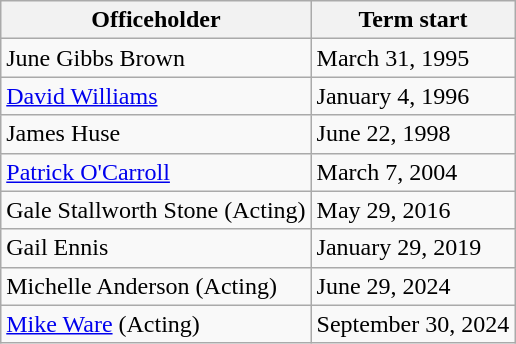<table class="wikitable sortable">
<tr style="vertical-align:bottom;">
<th>Officeholder</th>
<th>Term start</th>
</tr>
<tr>
<td>June Gibbs Brown</td>
<td>March 31, 1995</td>
</tr>
<tr>
<td><a href='#'>David Williams</a></td>
<td>January 4, 1996</td>
</tr>
<tr>
<td>James Huse</td>
<td>June 22, 1998</td>
</tr>
<tr>
<td><a href='#'>Patrick O'Carroll</a></td>
<td>March 7, 2004<br></td>
</tr>
<tr>
<td>Gale Stallworth Stone (Acting)</td>
<td>May 29, 2016</td>
</tr>
<tr>
<td>Gail Ennis</td>
<td>January 29, 2019</td>
</tr>
<tr>
<td>Michelle Anderson (Acting)</td>
<td>June 29, 2024</td>
</tr>
<tr>
<td><a href='#'>Mike Ware</a> (Acting)</td>
<td>September 30, 2024</td>
</tr>
</table>
